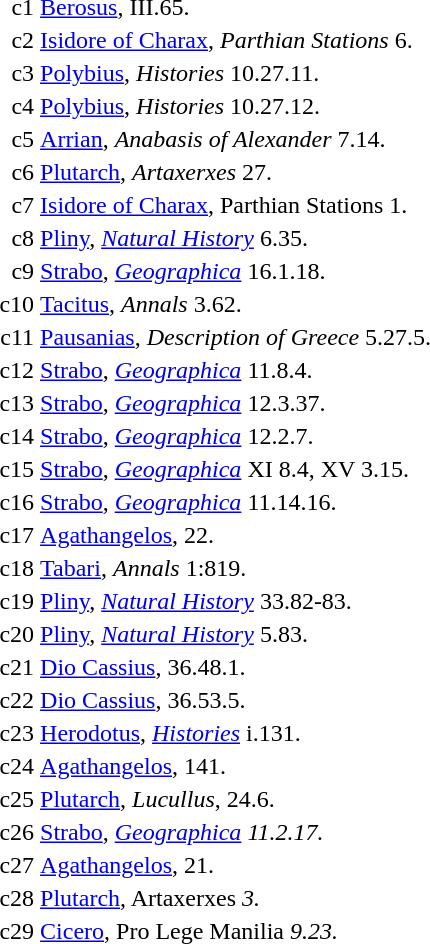<table border="0">
<tr>
<td style="width:50%; vertical-align:top;"></td>
<td valign="top"><br><table>
<tr>
<td style="vertical-align:top; width:3em; text-align:right;">c1</td>
<td> <a href='#'>Berosus</a>, III.65.</td>
</tr>
<tr>
<td style="vertical-align:top; width:3em; text-align:right;">c2</td>
<td> <a href='#'>Isidore of Charax</a>, <em>Parthian Stations</em> 6.</td>
</tr>
<tr>
<td style="vertical-align:top; width:3em; text-align:right;">c3</td>
<td> <a href='#'>Polybius</a>, <em>Histories</em> 10.27.11.</td>
</tr>
<tr>
<td style="vertical-align:top; width:3em; text-align:right;">c4</td>
<td> <a href='#'>Polybius</a>, <em>Histories</em> 10.27.12.</td>
</tr>
<tr>
<td style="vertical-align:top; width:3em; text-align:right;">c5</td>
<td> <a href='#'>Arrian</a>, <em>Anabasis of Alexander</em> 7.14.</td>
</tr>
<tr>
<td style="vertical-align:top; width:3em; text-align:right;">c6</td>
<td> <a href='#'>Plutarch</a>, <em>Artaxerxes</em> 27.</td>
</tr>
<tr>
<td style="vertical-align:top; width:3em; text-align:right;">c7</td>
<td> <a href='#'>Isidore of Charax</a>, Parthian Stations  1.</td>
</tr>
<tr>
<td style="vertical-align:top; width:3em; text-align:right;">c8</td>
<td> <a href='#'>Pliny</a>, <em><a href='#'>Natural History</a></em> 6.35.</td>
</tr>
<tr>
<td style="vertical-align:top; width:3em; text-align:right;">c9</td>
<td> <a href='#'>Strabo</a>, <em><a href='#'>Geographica</a></em> 16.1.18.</td>
</tr>
<tr>
<td style="vertical-align:top; width:3em; text-align:right;">c10</td>
<td> <a href='#'>Tacitus</a>, <em>Annals</em> 3.62.</td>
</tr>
<tr>
<td style="vertical-align:top; width:3em; text-align:right;">c11</td>
<td> <a href='#'>Pausanias</a>, <em>Description of Greece</em> 5.27.5.</td>
</tr>
<tr>
<td style="vertical-align:top; width:3em; text-align:right;">c12</td>
<td> <a href='#'>Strabo</a>, <em><a href='#'>Geographica</a></em> 11.8.4.</td>
</tr>
<tr>
<td style="vertical-align:top; width:3em; text-align:right;">c13</td>
<td> <a href='#'>Strabo</a>, <em><a href='#'>Geographica</a></em> 12.3.37.</td>
</tr>
<tr>
<td style="vertical-align:top; width:3em; text-align:right;">c14</td>
<td> <a href='#'>Strabo</a>, <em><a href='#'>Geographica</a></em> 12.2.7.</td>
</tr>
<tr>
<td style="vertical-align:top; width:3em; text-align:right;">c15</td>
<td> <a href='#'>Strabo</a>, <em><a href='#'>Geographica</a></em> XI 8.4, XV 3.15. </td>
</tr>
<tr>
<td style="vertical-align:top; width:3em; text-align:right;">c16</td>
<td> <a href='#'>Strabo</a>, <em><a href='#'>Geographica</a></em> 11.14.16.</td>
</tr>
<tr>
<td style="vertical-align:top; width:3em; text-align:right;">c17</td>
<td> <a href='#'>Agathangelos</a>, 22.</td>
</tr>
<tr>
<td style="vertical-align:top; width:3em; text-align:right;">c18</td>
<td> <a href='#'>Tabari</a>, <em>Annals</em> 1:819.</td>
</tr>
<tr>
<td style="vertical-align:top; width:3em; text-align:right;">c19</td>
<td> <a href='#'>Pliny</a>, <em><a href='#'>Natural History</a></em> 33.82-83.</td>
</tr>
<tr>
<td style="vertical-align:top; width:3em; text-align:right;">c20</td>
<td> <a href='#'>Pliny</a>, <em><a href='#'>Natural History</a></em> 5.83.</td>
</tr>
<tr>
<td style="vertical-align:top; width:3em; text-align:right;">c21</td>
<td> <a href='#'>Dio Cassius</a>, 36.48.1.</td>
</tr>
<tr>
<td style="vertical-align:top; width:3em; text-align:right;">c22</td>
<td> <a href='#'>Dio Cassius</a>, 36.53.5.</td>
</tr>
<tr>
<td style="vertical-align:top; width:3em; text-align:right;">c23</td>
<td> <a href='#'>Herodotus</a>, <em><a href='#'>Histories</a></em> i.131.</td>
</tr>
<tr>
<td style="vertical-align:top; width:3em; text-align:right;">c24</td>
<td> <a href='#'>Agathangelos</a>, 141.</td>
</tr>
<tr>
<td style="vertical-align:top; width:3em; text-align:right;">c25</td>
<td> <a href='#'>Plutarch</a>, <em>Lucullus</em>, 24.6.</td>
</tr>
<tr>
<td style="vertical-align:top; width:3em; text-align:right;">c26</td>
<td> <a href='#'>Strabo</a>, <em><a href='#'>Geographica</a> 11.2.17.</td>
</tr>
<tr>
<td style="vertical-align:top; width:3em; text-align:right;">c27</td>
<td> <a href='#'>Agathangelos</a>, 21.</td>
</tr>
<tr>
<td style="vertical-align:top; width:3em; text-align:right;">c28</td>
<td> <a href='#'>Plutarch</a>, </em>Artaxerxes<em> 3.</td>
</tr>
<tr>
<td style="vertical-align:top; width:3em; text-align:right;">c29</td>
<td> <a href='#'>Cicero</a>, </em>Pro Lege Manilia<em> 9.23.</td>
</tr>
</table>
</td>
</tr>
</table>
